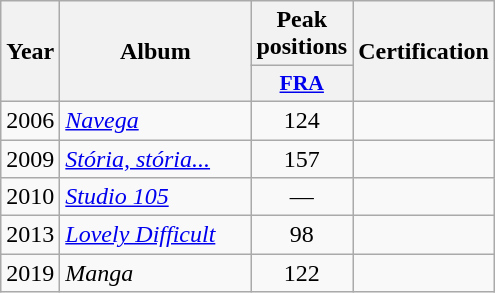<table class="wikitable">
<tr>
<th align="center" rowspan="2" width="10">Year</th>
<th align="center" rowspan="2" width="120">Album</th>
<th align="center" colspan="1" width="20">Peak positions</th>
<th align="center" rowspan="2" width="70">Certification</th>
</tr>
<tr>
<th scope="col" style="width:3em;font-size:90%;"><a href='#'>FRA</a><br></th>
</tr>
<tr>
<td style="text-align:center;">2006</td>
<td><em><a href='#'>Navega</a></em></td>
<td style="text-align:center;">124</td>
<td style="text-align:center;"></td>
</tr>
<tr>
<td style="text-align:center;">2009</td>
<td><em><a href='#'>Stória, stória...</a></em></td>
<td style="text-align:center;">157</td>
<td style="text-align:center;"></td>
</tr>
<tr>
<td style="text-align:center;">2010</td>
<td><em><a href='#'>Studio 105</a></em></td>
<td style="text-align:center;">—</td>
<td style="text-align:center;"></td>
</tr>
<tr>
<td style="text-align:center;">2013</td>
<td><em><a href='#'>Lovely Difficult</a></em></td>
<td style="text-align:center;">98</td>
<td style="text-align:center;"></td>
</tr>
<tr>
<td style="text-align:center;">2019</td>
<td><em>Manga</em></td>
<td style="text-align:center;">122<br></td>
<td style="text-align:center;"></td>
</tr>
</table>
